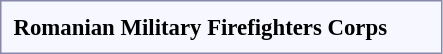<table style="border:1px solid #8888aa; background-color:#f7f8ff; padding:5px; font-size:95%; margin: 0px 12px 12px 0px;">
<tr style="text-align:center;">
<td rowspan=2><strong> Romanian Military Firefighters Corps</strong></td>
<td colspan=3></td>
<td colspan=3></td>
<td colspan=2></td>
<td colspan=2></td>
<td colspan=6></td>
<td colspan=6></td>
<td colspan=14 rowspan=2></td>
</tr>
<tr style="text-align:center;">
<td colspan=3></td>
<td colspan=3></td>
<td colspan=2></td>
<td colspan=2></td>
<td colspan=6></td>
<td colspan=6></td>
</tr>
</table>
